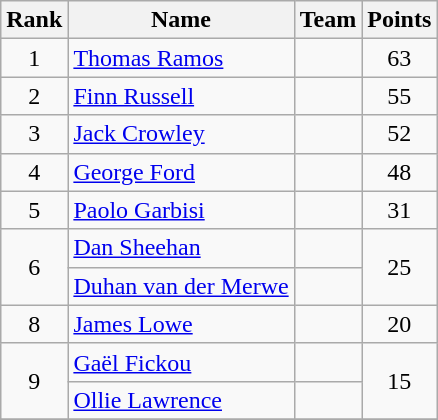<table class="wikitable" style="text-align:center">
<tr>
<th>Rank</th>
<th>Name</th>
<th>Team</th>
<th>Points</th>
</tr>
<tr>
<td>1</td>
<td align="left"><a href='#'>Thomas Ramos</a></td>
<td align="left"></td>
<td>63</td>
</tr>
<tr>
<td>2</td>
<td align="left"><a href='#'>Finn Russell</a></td>
<td align="left"></td>
<td>55</td>
</tr>
<tr>
<td>3</td>
<td align="left"><a href='#'>Jack Crowley</a></td>
<td align="left"></td>
<td>52</td>
</tr>
<tr>
<td>4</td>
<td align="left"><a href='#'>George Ford</a></td>
<td align="left"></td>
<td>48</td>
</tr>
<tr>
<td>5</td>
<td align="left"><a href='#'>Paolo Garbisi</a></td>
<td align="left"></td>
<td>31</td>
</tr>
<tr>
<td rowspan="2">6</td>
<td align="left"><a href='#'>Dan Sheehan</a></td>
<td align="left"></td>
<td rowspan="2">25</td>
</tr>
<tr>
<td align="left"><a href='#'>Duhan van der Merwe</a></td>
<td align="left"></td>
</tr>
<tr>
<td>8</td>
<td align="left"><a href='#'>James Lowe</a></td>
<td align="left"></td>
<td>20</td>
</tr>
<tr>
<td rowspan="2">9</td>
<td align="left"><a href='#'>Gaël Fickou</a></td>
<td align="left"></td>
<td rowspan="2">15</td>
</tr>
<tr>
<td align="left"><a href='#'>Ollie Lawrence</a></td>
<td align="left"></td>
</tr>
<tr>
</tr>
</table>
